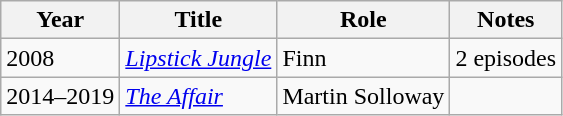<table class="wikitable sortable">
<tr>
<th>Year</th>
<th>Title</th>
<th>Role</th>
<th>Notes</th>
</tr>
<tr>
<td>2008</td>
<td><em><a href='#'>Lipstick Jungle</a></em></td>
<td>Finn</td>
<td>2 episodes</td>
</tr>
<tr>
<td>2014–2019</td>
<td><em><a href='#'>The Affair</a></em></td>
<td>Martin Solloway</td>
<td></td>
</tr>
</table>
